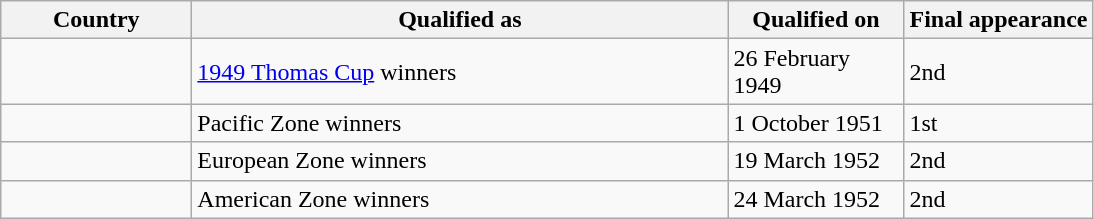<table class="sortable wikitable">
<tr>
<th width="120">Country</th>
<th width="350">Qualified as</th>
<th width="110">Qualified on</th>
<th>Final appearance</th>
</tr>
<tr>
<td></td>
<td><a href='#'>1949 Thomas Cup</a> winners</td>
<td>26 February 1949</td>
<td>2nd</td>
</tr>
<tr>
<td></td>
<td>Pacific Zone winners</td>
<td>1 October 1951</td>
<td>1st</td>
</tr>
<tr>
<td></td>
<td>European Zone winners</td>
<td>19 March 1952</td>
<td>2nd</td>
</tr>
<tr>
<td></td>
<td>American Zone winners</td>
<td>24 March 1952</td>
<td>2nd</td>
</tr>
</table>
